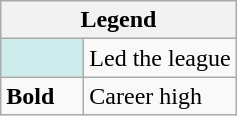<table class="wikitable mw-collapsible mw-collapsed">
<tr>
<th colspan="2">Legend</th>
</tr>
<tr>
<td style="background:#cfecec; width:3em;"></td>
<td>Led the league</td>
</tr>
<tr>
<td><strong>Bold</strong></td>
<td>Career high</td>
</tr>
</table>
